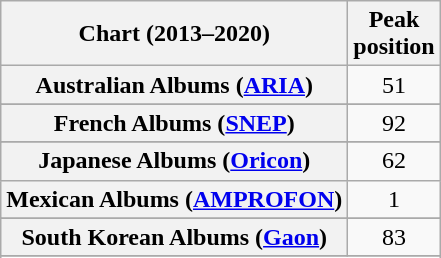<table class="wikitable sortable plainrowheaders" style="text-align:center;">
<tr>
<th scope="col">Chart (2013–2020)</th>
<th scope="col">Peak<br> position</th>
</tr>
<tr>
<th scope="row">Australian Albums (<a href='#'>ARIA</a>)</th>
<td>51</td>
</tr>
<tr>
</tr>
<tr>
</tr>
<tr>
</tr>
<tr>
</tr>
<tr>
</tr>
<tr>
<th scope="row">French Albums (<a href='#'>SNEP</a>)</th>
<td>92</td>
</tr>
<tr>
</tr>
<tr>
</tr>
<tr>
<th scope="row">Japanese Albums (<a href='#'>Oricon</a>)</th>
<td>62</td>
</tr>
<tr>
<th scope="row">Mexican Albums (<a href='#'>AMPROFON</a>)</th>
<td>1</td>
</tr>
<tr>
</tr>
<tr>
</tr>
<tr>
<th scope="row">South Korean Albums (<a href='#'>Gaon</a>)</th>
<td>83</td>
</tr>
<tr>
</tr>
<tr>
</tr>
<tr>
</tr>
<tr>
</tr>
<tr>
</tr>
<tr>
</tr>
</table>
